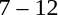<table style="text-align:center">
<tr>
<th width=200></th>
<th width=100></th>
<th width=200></th>
</tr>
<tr>
<td align=right></td>
<td>7 – 12</td>
<td align=left><strong></strong></td>
</tr>
</table>
